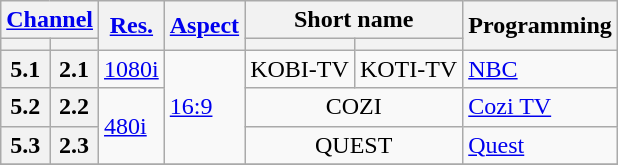<table class="wikitable">
<tr>
<th scope = "col" colspan="2"><a href='#'>Channel</a></th>
<th scope = "col" rowspan="2"><a href='#'>Res.</a></th>
<th scope = "col" rowspan="2"><a href='#'>Aspect</a></th>
<th scope = "col" colspan="2">Short name</th>
<th scope = "col" rowspan="2">Programming</th>
</tr>
<tr>
<th scope = "col"></th>
<th></th>
<th scope = "col"></th>
<th></th>
</tr>
<tr>
<th scope = "row">5.1</th>
<th>2.1</th>
<td><a href='#'>1080i</a></td>
<td rowspan="3"><a href='#'>16:9</a></td>
<td>KOBI-TV</td>
<td>KOTI-TV</td>
<td><a href='#'>NBC</a></td>
</tr>
<tr>
<th scope = "row">5.2</th>
<th>2.2</th>
<td rowspan="2"><a href='#'>480i</a></td>
<td colspan="2" align="center">COZI</td>
<td><a href='#'>Cozi TV</a></td>
</tr>
<tr>
<th scope = "row">5.3</th>
<th>2.3</th>
<td colspan="2" align="center">QUEST</td>
<td><a href='#'>Quest</a></td>
</tr>
<tr>
</tr>
</table>
